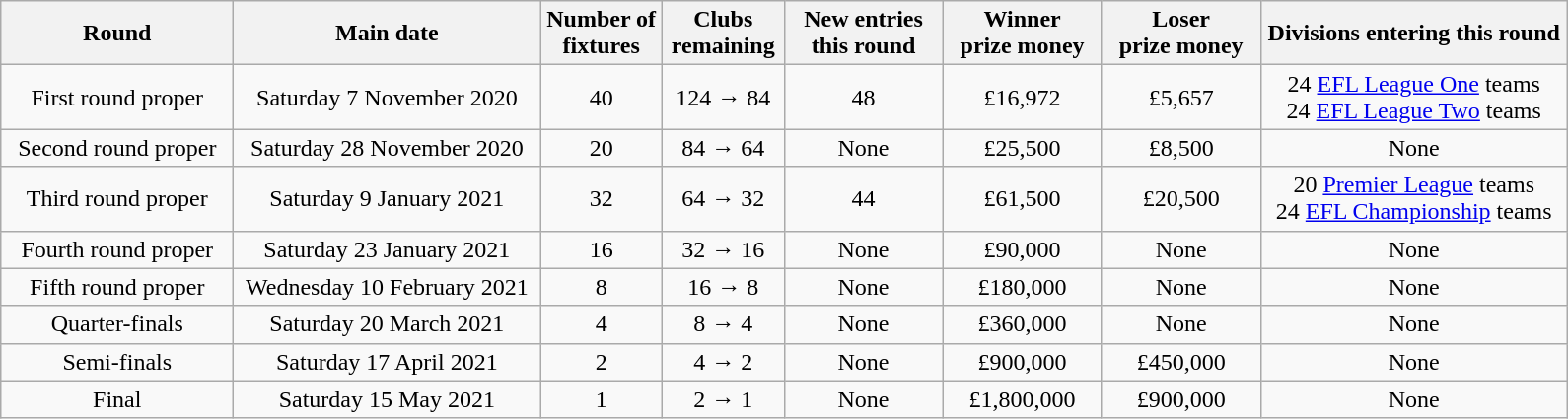<table class="wikitable plainrowheaders" style="text-align:center">
<tr>
<th scope="col" style="width:150px">Round</th>
<th scope="col" style="width:200px">Main date</th>
<th scope="col" style="width:75px">Number of fixtures</th>
<th scope="col" style="width:75px">Clubs remaining</th>
<th scope="col" style="width:100px">New entries this round</th>
<th scope="col" style="width:100px">Winner<br>prize money</th>
<th scope="col" style="width:100px">Loser<br>prize money</th>
<th scope="col" style="width:200px">Divisions entering this round</th>
</tr>
<tr>
<td>First round proper</td>
<td>Saturday 7 November 2020</td>
<td>40</td>
<td>124 → 84</td>
<td>48</td>
<td>£16,972</td>
<td>£5,657</td>
<td>24 <a href='#'>EFL League One</a> teams<br>24 <a href='#'>EFL League Two</a> teams</td>
</tr>
<tr>
<td>Second round proper</td>
<td>Saturday 28 November 2020</td>
<td>20</td>
<td>84 → 64</td>
<td>None</td>
<td>£25,500</td>
<td>£8,500</td>
<td>None</td>
</tr>
<tr>
<td>Third round proper</td>
<td>Saturday 9 January 2021</td>
<td>32</td>
<td>64 → 32</td>
<td>44</td>
<td>£61,500</td>
<td>£20,500</td>
<td>20 <a href='#'>Premier League</a> teams<br>24 <a href='#'>EFL Championship</a> teams</td>
</tr>
<tr>
<td>Fourth round proper</td>
<td>Saturday 23 January 2021</td>
<td>16</td>
<td>32 → 16</td>
<td>None</td>
<td>£90,000</td>
<td>None</td>
<td>None</td>
</tr>
<tr>
<td>Fifth round proper</td>
<td>Wednesday 10 February 2021</td>
<td>8</td>
<td>16 → 8</td>
<td>None</td>
<td>£180,000</td>
<td>None</td>
<td>None</td>
</tr>
<tr>
<td>Quarter-finals</td>
<td>Saturday 20 March 2021</td>
<td>4</td>
<td>8 → 4</td>
<td>None</td>
<td>£360,000</td>
<td>None</td>
<td>None</td>
</tr>
<tr>
<td>Semi-finals</td>
<td>Saturday 17 April 2021</td>
<td>2</td>
<td>4 → 2</td>
<td>None</td>
<td>£900,000</td>
<td>£450,000</td>
<td>None</td>
</tr>
<tr>
<td>Final</td>
<td>Saturday 15 May 2021</td>
<td>1</td>
<td>2 → 1</td>
<td>None</td>
<td>£1,800,000</td>
<td>£900,000</td>
<td>None</td>
</tr>
</table>
